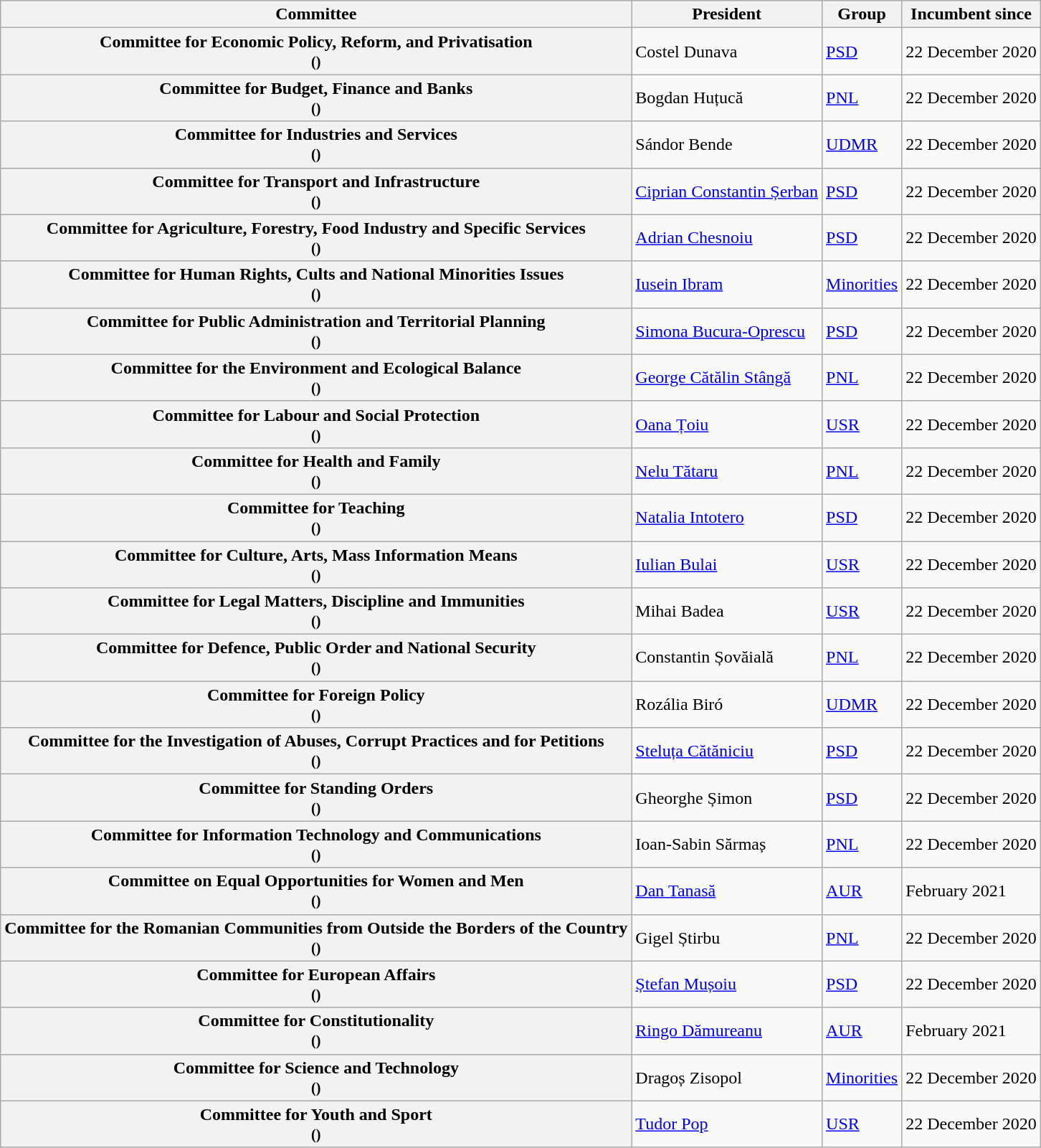<table class="wikitable plainrowheaders">
<tr>
<th scope="col"!scope="row">Committee</th>
<th scope="col">President</th>
<th scope="col">Group</th>
<th scope="col">Incumbent since</th>
</tr>
<tr>
<th scope="row">Committee for Economic Policy, Reform, and Privatisation<br><small>()</small></th>
<td>Costel Dunava</td>
<td><a href='#'>PSD</a></td>
<td>22 December 2020</td>
</tr>
<tr>
<th scope="row">Committee for Budget, Finance and Banks<br><small>()</small></th>
<td>Bogdan Huțucă</td>
<td><a href='#'>PNL</a></td>
<td>22 December 2020</td>
</tr>
<tr>
<th scope="row">Committee for Industries and Services<br><small>()</small></th>
<td>Sándor Bende</td>
<td><a href='#'>UDMR</a></td>
<td>22 December 2020</td>
</tr>
<tr>
<th scope="row">Committee for Transport and Infrastructure<br><small>()</small></th>
<td><a href='#'>Ciprian Constantin Șerban</a></td>
<td><a href='#'>PSD</a></td>
<td>22 December 2020</td>
</tr>
<tr>
<th scope="row">Committee for Agriculture, Forestry, Food Industry and Specific Services<br><small>()</small></th>
<td><a href='#'>Adrian Chesnoiu</a></td>
<td><a href='#'>PSD</a></td>
<td>22 December 2020</td>
</tr>
<tr>
<th scope="row">Committee for Human Rights, Cults and National Minorities Issues<br><small>()</small></th>
<td><a href='#'>Iusein Ibram</a></td>
<td><a href='#'>Minorities</a></td>
<td>22 December 2020</td>
</tr>
<tr>
<th scope="row">Committee for Public Administration and Territorial Planning<br><small>()</small></th>
<td><a href='#'>Simona Bucura-Oprescu</a></td>
<td><a href='#'>PSD</a></td>
<td>22 December 2020</td>
</tr>
<tr>
<th scope="row">Committee for the Environment and Ecological Balance<br><small>()</small></th>
<td><a href='#'>George Cătălin Stângă</a></td>
<td><a href='#'>PNL</a></td>
<td>22 December 2020</td>
</tr>
<tr>
<th scope="row">Committee for Labour and Social Protection<br><small>()</small></th>
<td><a href='#'>Oana Țoiu</a></td>
<td><a href='#'>USR</a></td>
<td>22 December 2020</td>
</tr>
<tr>
<th scope="row">Committee for Health and Family<br><small>()</small></th>
<td><a href='#'>Nelu Tătaru</a></td>
<td><a href='#'>PNL</a></td>
<td>22 December 2020</td>
</tr>
<tr>
<th scope="row">Committee for Teaching<br><small>()</small></th>
<td><a href='#'>Natalia Intotero</a></td>
<td><a href='#'>PSD</a></td>
<td>22 December 2020</td>
</tr>
<tr>
<th scope="row">Committee for Culture, Arts, Mass Information Means<br><small>()</small></th>
<td><a href='#'>Iulian Bulai</a></td>
<td><a href='#'>USR</a></td>
<td>22 December 2020</td>
</tr>
<tr>
<th scope="row">Committee for Legal Matters, Discipline and Immunities<br><small>()</small></th>
<td>Mihai Badea</td>
<td><a href='#'>USR</a></td>
<td>22 December 2020</td>
</tr>
<tr>
<th scope="row">Committee for Defence, Public Order and National Security<br><small>()</small></th>
<td>Constantin Șovăială</td>
<td><a href='#'>PNL</a></td>
<td>22 December 2020</td>
</tr>
<tr>
<th scope="row">Committee for Foreign Policy<br><small>()</small></th>
<td>Rozália Biró</td>
<td><a href='#'>UDMR</a></td>
<td>22 December 2020</td>
</tr>
<tr>
<th scope="row">Committee for the Investigation of Abuses, Corrupt Practices and for Petitions<br><small>()</small></th>
<td><a href='#'>Steluța Cătăniciu</a></td>
<td><a href='#'>PSD</a></td>
<td>22 December 2020</td>
</tr>
<tr>
<th scope="row">Committee for Standing Orders<br><small>()</small></th>
<td>Gheorghe Șimon</td>
<td><a href='#'>PSD</a></td>
<td>22 December 2020</td>
</tr>
<tr>
<th scope="row">Committee for Information Technology and Communications<br><small>()</small></th>
<td>Ioan-Sabin Sărmaș</td>
<td><a href='#'>PNL</a></td>
<td>22 December 2020</td>
</tr>
<tr>
<th scope="row">Committee on Equal Opportunities for Women and Men<br><small>()</small></th>
<td><a href='#'>Dan Tanasă</a></td>
<td><a href='#'>AUR</a></td>
<td>February 2021</td>
</tr>
<tr>
<th scope="row">Committee for the Romanian Communities from Outside the Borders of the Country<br><small>()</small></th>
<td>Gigel Știrbu</td>
<td><a href='#'>PNL</a></td>
<td>22 December 2020</td>
</tr>
<tr>
<th scope="row">Committee for European Affairs<br><small>()</small></th>
<td><a href='#'>Ștefan Mușoiu</a></td>
<td><a href='#'>PSD</a></td>
<td>22 December 2020</td>
</tr>
<tr>
<th scope="row">Committee for Constitutionality<br><small>()</small></th>
<td><a href='#'>Ringo Dămureanu</a></td>
<td><a href='#'>AUR</a></td>
<td>February 2021</td>
</tr>
<tr>
<th scope="row">Committee for Science and Technology<br><small>()</small></th>
<td>Dragoș Zisopol</td>
<td><a href='#'>Minorities</a></td>
<td>22 December 2020</td>
</tr>
<tr>
<th scope="row">Committee for Youth and Sport<br><small>()</small></th>
<td><a href='#'>Tudor Pop</a></td>
<td><a href='#'>USR</a></td>
<td>22 December 2020</td>
</tr>
</table>
